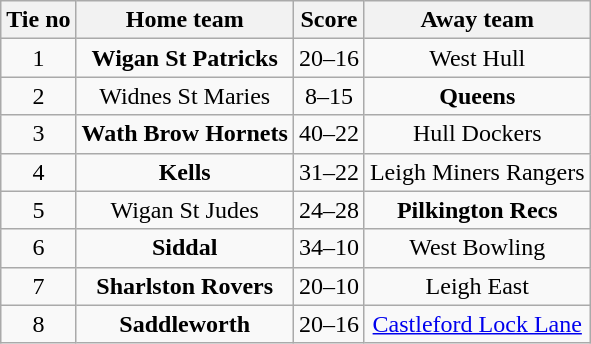<table class="wikitable" style="text-align: center">
<tr>
<th>Tie no</th>
<th>Home team</th>
<th>Score</th>
<th>Away team</th>
</tr>
<tr>
<td>1</td>
<td><strong>Wigan St Patricks</strong></td>
<td>20–16</td>
<td>West Hull</td>
</tr>
<tr>
<td>2</td>
<td>Widnes St Maries</td>
<td>8–15</td>
<td><strong>Queens</strong></td>
</tr>
<tr>
<td>3</td>
<td><strong>Wath Brow Hornets</strong></td>
<td>40–22</td>
<td>Hull Dockers</td>
</tr>
<tr>
<td>4</td>
<td><strong>Kells</strong></td>
<td>31–22</td>
<td>Leigh Miners Rangers</td>
</tr>
<tr>
<td>5</td>
<td>Wigan St Judes</td>
<td>24–28</td>
<td><strong>Pilkington Recs</strong></td>
</tr>
<tr>
<td>6</td>
<td><strong>Siddal</strong></td>
<td>34–10</td>
<td>West Bowling</td>
</tr>
<tr>
<td>7</td>
<td><strong>Sharlston Rovers</strong></td>
<td>20–10</td>
<td>Leigh East</td>
</tr>
<tr>
<td>8</td>
<td><strong>Saddleworth</strong></td>
<td>20–16</td>
<td><a href='#'>Castleford Lock Lane</a></td>
</tr>
</table>
